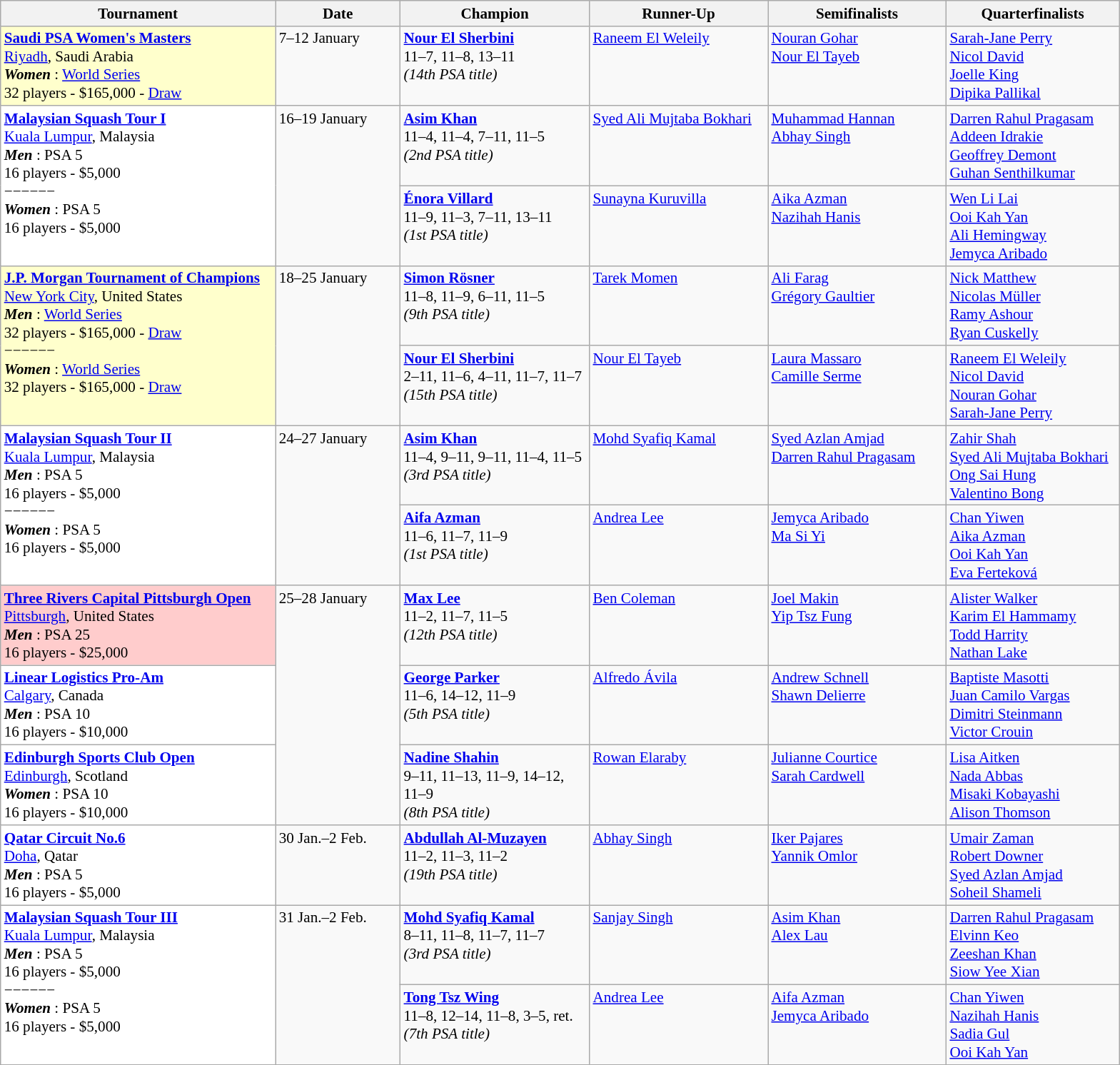<table class="wikitable" style="font-size:88%">
<tr>
<th width=250>Tournament</th>
<th width=110>Date</th>
<th width=170>Champion</th>
<th width=160>Runner-Up</th>
<th width=160>Semifinalists</th>
<th width=155>Quarterfinalists</th>
</tr>
<tr valign=top>
<td style="background:#ffc;"><strong><a href='#'>Saudi PSA Women's Masters</a></strong><br> <a href='#'>Riyadh</a>, Saudi Arabia<br><strong> <em>Women</em> </strong>: <a href='#'>World Series</a><br>32 players - $165,000 - <a href='#'>Draw</a></td>
<td>7–12 January</td>
<td> <strong><a href='#'>Nour El Sherbini</a></strong><br>11–7, 11–8, 13–11<br><em>(14th PSA title)</em></td>
<td> <a href='#'>Raneem El Weleily</a></td>
<td> <a href='#'>Nouran Gohar</a><br> <a href='#'>Nour El Tayeb</a></td>
<td> <a href='#'>Sarah-Jane Perry</a><br> <a href='#'>Nicol David</a><br> <a href='#'>Joelle King</a><br> <a href='#'>Dipika Pallikal</a></td>
</tr>
<tr valign=top>
<td rowspan=2 style="background:#fff;"><strong><a href='#'>Malaysian Squash Tour I</a></strong><br> <a href='#'>Kuala Lumpur</a>, Malaysia<br><strong> <em>Men</em> </strong>: PSA 5<br>16 players - $5,000<br>−−−−−−<br><strong> <em>Women</em> </strong>: PSA 5<br>16 players - $5,000</td>
<td rowspan=2>16–19 January</td>
<td> <strong><a href='#'>Asim Khan</a></strong><br>11–4, 11–4, 7–11, 11–5<br><em>(2nd PSA title)</em></td>
<td> <a href='#'>Syed Ali Mujtaba Bokhari</a></td>
<td> <a href='#'>Muhammad Hannan</a><br> <a href='#'>Abhay Singh</a></td>
<td> <a href='#'>Darren Rahul Pragasam</a><br> <a href='#'>Addeen Idrakie</a><br> <a href='#'>Geoffrey Demont</a><br> <a href='#'>Guhan Senthilkumar</a></td>
</tr>
<tr valign=top>
<td> <strong><a href='#'>Énora Villard</a></strong><br>11–9, 11–3, 7–11, 13–11<br><em>(1st PSA title)</em></td>
<td> <a href='#'>Sunayna Kuruvilla</a></td>
<td> <a href='#'>Aika Azman</a><br> <a href='#'>Nazihah Hanis</a></td>
<td> <a href='#'>Wen Li Lai</a><br> <a href='#'>Ooi Kah Yan</a><br> <a href='#'>Ali Hemingway</a><br> <a href='#'>Jemyca Aribado</a></td>
</tr>
<tr valign=top>
<td rowspan=2 style="background:#ffc;"><strong><a href='#'>J.P. Morgan Tournament of Champions</a></strong><br> <a href='#'>New York City</a>, United States<br><strong> <em>Men</em> </strong>: <a href='#'>World Series</a><br>32 players - $165,000 - <a href='#'>Draw</a><br>−−−−−−<br><strong> <em>Women</em> </strong>: <a href='#'>World Series</a><br>32 players - $165,000 - <a href='#'>Draw</a></td>
<td rowspan=2>18–25 January</td>
<td> <strong><a href='#'>Simon Rösner</a></strong><br>11–8, 11–9, 6–11, 11–5<br><em>(9th PSA title)</em></td>
<td> <a href='#'>Tarek Momen</a></td>
<td> <a href='#'>Ali Farag</a><br> <a href='#'>Grégory Gaultier</a></td>
<td> <a href='#'>Nick Matthew</a><br> <a href='#'>Nicolas Müller</a><br> <a href='#'>Ramy Ashour</a><br> <a href='#'>Ryan Cuskelly</a></td>
</tr>
<tr valign=top>
<td> <strong><a href='#'>Nour El Sherbini</a></strong><br>2–11, 11–6, 4–11, 11–7, 11–7<br><em>(15th PSA title)</em></td>
<td> <a href='#'>Nour El Tayeb</a></td>
<td> <a href='#'>Laura Massaro</a><br> <a href='#'>Camille Serme</a></td>
<td> <a href='#'>Raneem El Weleily</a><br> <a href='#'>Nicol David</a><br> <a href='#'>Nouran Gohar</a><br> <a href='#'>Sarah-Jane Perry</a></td>
</tr>
<tr valign=top>
<td rowspan=2 style="background:#fff;"><strong><a href='#'>Malaysian Squash Tour II</a></strong><br> <a href='#'>Kuala Lumpur</a>, Malaysia<br><strong> <em>Men</em> </strong>: PSA 5<br>16 players - $5,000<br>−−−−−−<br><strong> <em>Women</em> </strong>: PSA 5<br>16 players - $5,000</td>
<td rowspan=2>24–27 January</td>
<td> <strong><a href='#'>Asim Khan</a></strong><br>11–4, 9–11, 9–11, 11–4, 11–5<br><em>(3rd PSA title)</em></td>
<td> <a href='#'>Mohd Syafiq Kamal</a></td>
<td> <a href='#'>Syed Azlan Amjad</a><br> <a href='#'>Darren Rahul Pragasam</a></td>
<td> <a href='#'>Zahir Shah</a><br> <a href='#'>Syed Ali Mujtaba Bokhari</a><br> <a href='#'>Ong Sai Hung</a><br> <a href='#'>Valentino Bong</a></td>
</tr>
<tr valign=top>
<td> <strong><a href='#'>Aifa Azman</a></strong><br>11–6, 11–7, 11–9<br><em>(1st PSA title)</em></td>
<td> <a href='#'>Andrea Lee</a></td>
<td> <a href='#'>Jemyca Aribado</a><br> <a href='#'>Ma Si Yi</a></td>
<td> <a href='#'>Chan Yiwen</a><br> <a href='#'>Aika Azman</a><br> <a href='#'>Ooi Kah Yan</a><br> <a href='#'>Eva Ferteková</a></td>
</tr>
<tr valign=top>
<td style="background:#ffcccc;"><strong><a href='#'>Three Rivers Capital Pittsburgh Open</a></strong><br> <a href='#'>Pittsburgh</a>, United States<br><strong> <em>Men</em> </strong>: PSA 25<br>16 players - $25,000</td>
<td rowspan=3>25–28 January</td>
<td> <strong><a href='#'>Max Lee</a></strong><br>11–2, 11–7, 11–5<br><em>(12th PSA title)</em></td>
<td> <a href='#'>Ben Coleman</a></td>
<td> <a href='#'>Joel Makin</a><br> <a href='#'>Yip Tsz Fung</a></td>
<td> <a href='#'>Alister Walker</a><br> <a href='#'>Karim El Hammamy</a><br> <a href='#'>Todd Harrity</a><br> <a href='#'>Nathan Lake</a></td>
</tr>
<tr valign=top>
<td style="background:#fff;"><strong><a href='#'>Linear Logistics Pro-Am</a></strong><br> <a href='#'>Calgary</a>, Canada<br><strong> <em>Men</em> </strong>: PSA 10<br>16 players - $10,000</td>
<td> <strong><a href='#'>George Parker</a></strong><br>11–6, 14–12, 11–9<br><em>(5th PSA title)</em></td>
<td> <a href='#'>Alfredo Ávila</a></td>
<td> <a href='#'>Andrew Schnell</a><br> <a href='#'>Shawn Delierre</a></td>
<td> <a href='#'>Baptiste Masotti</a><br> <a href='#'>Juan Camilo Vargas</a><br> <a href='#'>Dimitri Steinmann</a><br> <a href='#'>Victor Crouin</a></td>
</tr>
<tr valign=top>
<td style="background:#fff;"><strong><a href='#'>Edinburgh Sports Club Open</a></strong><br> <a href='#'>Edinburgh</a>, Scotland<br><strong> <em>Women</em> </strong>: PSA 10<br>16 players - $10,000</td>
<td> <strong><a href='#'>Nadine Shahin</a></strong><br>9–11, 11–13, 11–9, 14–12, 11–9<br><em>(8th PSA title)</em></td>
<td> <a href='#'>Rowan Elaraby</a></td>
<td> <a href='#'>Julianne Courtice</a><br> <a href='#'>Sarah Cardwell</a></td>
<td> <a href='#'>Lisa Aitken</a><br> <a href='#'>Nada Abbas</a><br> <a href='#'>Misaki Kobayashi</a><br> <a href='#'>Alison Thomson</a></td>
</tr>
<tr valign=top>
<td style="background:#fff;"><strong><a href='#'>Qatar Circuit No.6</a></strong><br> <a href='#'>Doha</a>, Qatar<br><strong> <em>Men</em> </strong>: PSA 5<br>16 players - $5,000</td>
<td>30 Jan.–2 Feb.</td>
<td> <strong><a href='#'>Abdullah Al-Muzayen</a></strong><br>11–2, 11–3, 11–2<br><em>(19th PSA title)</em></td>
<td> <a href='#'>Abhay Singh</a></td>
<td> <a href='#'>Iker Pajares</a><br> <a href='#'>Yannik Omlor</a></td>
<td> <a href='#'>Umair Zaman</a><br> <a href='#'>Robert Downer</a><br> <a href='#'>Syed Azlan Amjad</a><br> <a href='#'>Soheil Shameli</a></td>
</tr>
<tr valign=top>
<td rowspan=2 style="background:#fff;"><strong><a href='#'>Malaysian Squash Tour III</a></strong><br> <a href='#'>Kuala Lumpur</a>, Malaysia<br><strong> <em>Men</em> </strong>: PSA 5<br>16 players - $5,000<br>−−−−−−<br><strong> <em>Women</em> </strong>: PSA 5<br>16 players - $5,000</td>
<td rowspan=2>31 Jan.–2 Feb.</td>
<td> <strong><a href='#'>Mohd Syafiq Kamal</a></strong><br>8–11, 11–8, 11–7, 11–7<br><em>(3rd PSA title)</em></td>
<td> <a href='#'>Sanjay Singh</a></td>
<td> <a href='#'>Asim Khan</a><br> <a href='#'>Alex Lau</a></td>
<td> <a href='#'>Darren Rahul Pragasam</a><br> <a href='#'>Elvinn Keo</a><br> <a href='#'>Zeeshan Khan</a><br> <a href='#'>Siow Yee Xian</a></td>
</tr>
<tr valign=top>
<td> <strong><a href='#'>Tong Tsz Wing</a></strong><br>11–8, 12–14, 11–8, 3–5, ret.<br><em>(7th PSA title)</em></td>
<td> <a href='#'>Andrea Lee</a></td>
<td> <a href='#'>Aifa Azman</a><br> <a href='#'>Jemyca Aribado</a></td>
<td> <a href='#'>Chan Yiwen</a><br> <a href='#'>Nazihah Hanis</a><br> <a href='#'>Sadia Gul</a><br> <a href='#'>Ooi Kah Yan</a></td>
</tr>
</table>
